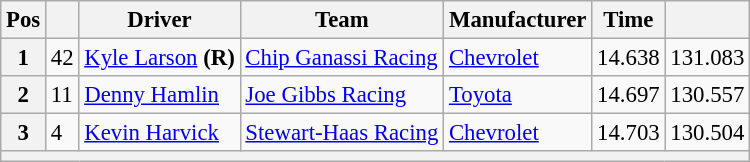<table class="wikitable" style="font-size:95%">
<tr>
<th>Pos</th>
<th></th>
<th>Driver</th>
<th>Team</th>
<th>Manufacturer</th>
<th>Time</th>
<th></th>
</tr>
<tr>
<th>1</th>
<td>42</td>
<td><a href='#'>Kyle Larson</a> <strong>(R)</strong></td>
<td><a href='#'>Chip Ganassi Racing</a></td>
<td><a href='#'>Chevrolet</a></td>
<td>14.638</td>
<td>131.083</td>
</tr>
<tr>
<th>2</th>
<td>11</td>
<td><a href='#'>Denny Hamlin</a></td>
<td><a href='#'>Joe Gibbs Racing</a></td>
<td><a href='#'>Toyota</a></td>
<td>14.697</td>
<td>130.557</td>
</tr>
<tr>
<th>3</th>
<td>4</td>
<td><a href='#'>Kevin Harvick</a></td>
<td><a href='#'>Stewart-Haas Racing</a></td>
<td><a href='#'>Chevrolet</a></td>
<td>14.703</td>
<td>130.504</td>
</tr>
<tr>
<th colspan="7"></th>
</tr>
</table>
